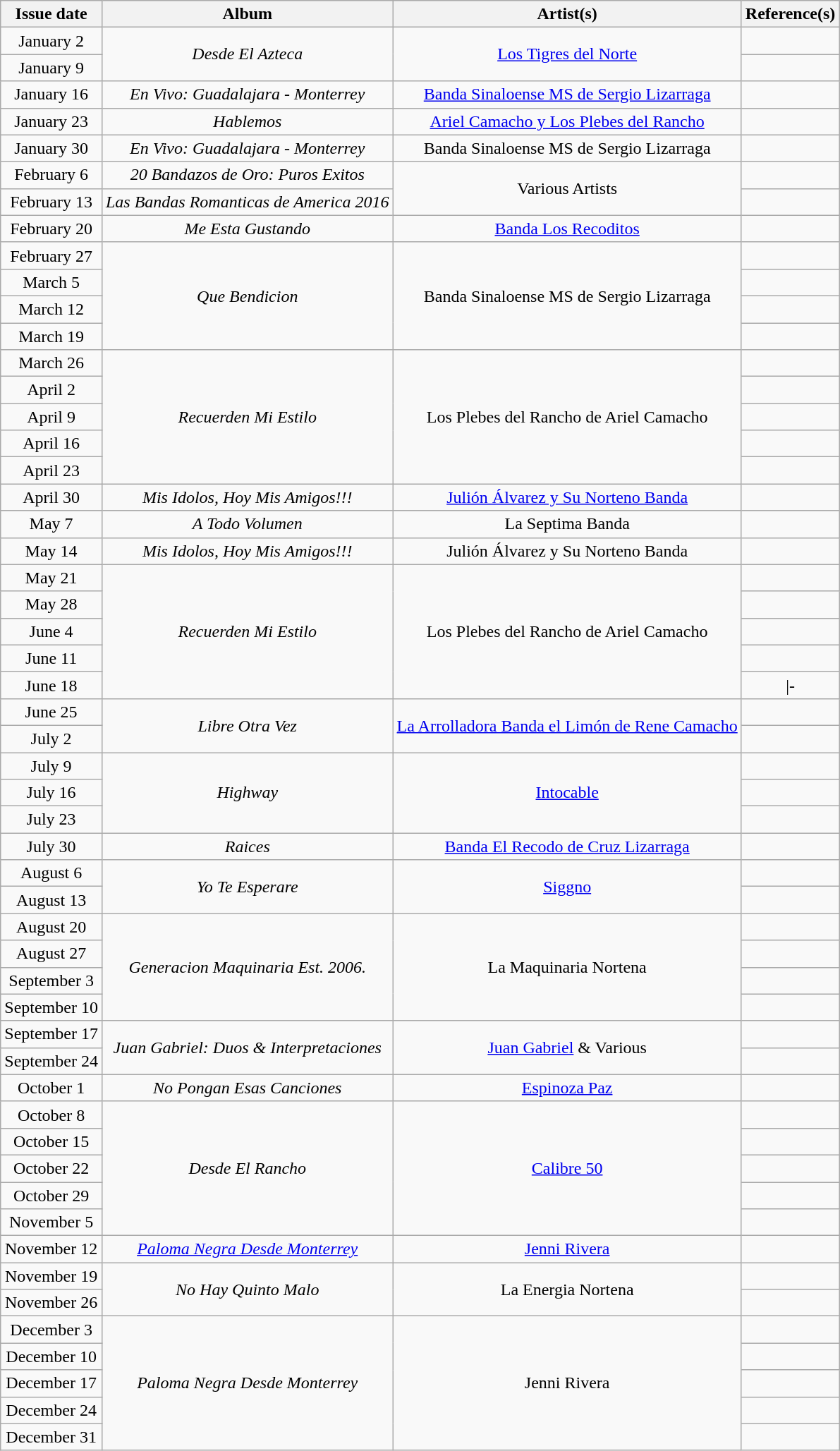<table class="wikitable" style="text-align: center">
<tr>
<th>Issue date</th>
<th>Album</th>
<th>Artist(s)</th>
<th class="unsortable">Reference(s)</th>
</tr>
<tr>
<td>January 2</td>
<td rowspan=2><em>Desde El Azteca</em></td>
<td rowspan=2><a href='#'>Los Tigres del Norte</a></td>
<td></td>
</tr>
<tr>
<td>January 9</td>
<td></td>
</tr>
<tr>
<td>January 16</td>
<td><em>En Vivo: Guadalajara - Monterrey</em></td>
<td><a href='#'>Banda Sinaloense MS de Sergio Lizarraga</a></td>
<td></td>
</tr>
<tr>
<td>January 23</td>
<td><em>Hablemos</em></td>
<td><a href='#'>Ariel Camacho y Los Plebes del Rancho</a></td>
<td></td>
</tr>
<tr>
<td>January 30</td>
<td><em>En Vivo: Guadalajara - Monterrey</em></td>
<td>Banda Sinaloense MS de Sergio Lizarraga</td>
<td></td>
</tr>
<tr>
<td>February 6</td>
<td><em>20 Bandazos de Oro: Puros Exitos</em></td>
<td rowspan=2>Various Artists</td>
<td></td>
</tr>
<tr>
<td>February 13</td>
<td><em>Las Bandas Romanticas de America 2016</em></td>
<td></td>
</tr>
<tr>
<td>February 20</td>
<td><em>Me Esta Gustando</em></td>
<td><a href='#'>Banda Los Recoditos</a></td>
<td></td>
</tr>
<tr>
<td>February 27</td>
<td rowspan=4><em>Que Bendicion</em></td>
<td rowspan=4>Banda Sinaloense MS de Sergio Lizarraga</td>
<td></td>
</tr>
<tr>
<td>March 5</td>
<td></td>
</tr>
<tr>
<td>March 12</td>
<td></td>
</tr>
<tr>
<td>March 19</td>
<td></td>
</tr>
<tr>
<td>March 26</td>
<td rowspan=5><em>Recuerden Mi Estilo</em></td>
<td rowspan=5>Los Plebes del Rancho de Ariel Camacho</td>
<td></td>
</tr>
<tr>
<td>April 2</td>
<td></td>
</tr>
<tr>
<td>April 9</td>
<td></td>
</tr>
<tr>
<td>April 16</td>
<td></td>
</tr>
<tr>
<td>April 23</td>
<td></td>
</tr>
<tr>
<td>April 30</td>
<td><em>Mis Idolos, Hoy Mis Amigos!!!</em></td>
<td><a href='#'>Julión Álvarez y Su Norteno Banda</a></td>
<td></td>
</tr>
<tr>
<td>May 7</td>
<td><em>A Todo Volumen</em></td>
<td>La Septima Banda</td>
<td></td>
</tr>
<tr>
<td>May 14</td>
<td><em>Mis Idolos, Hoy Mis Amigos!!!</em></td>
<td>Julión Álvarez y Su Norteno Banda</td>
<td></td>
</tr>
<tr>
<td>May 21</td>
<td rowspan=5><em>Recuerden Mi Estilo</em></td>
<td rowspan=5>Los Plebes del Rancho de Ariel Camacho</td>
<td></td>
</tr>
<tr>
<td>May 28</td>
<td></td>
</tr>
<tr>
<td>June 4</td>
<td></td>
</tr>
<tr>
<td>June 11</td>
<td></td>
</tr>
<tr>
<td>June 18</td>
<td>|-</td>
</tr>
<tr>
<td>June 25</td>
<td rowspan=2><em>Libre Otra Vez</em></td>
<td rowspan=2><a href='#'>La Arrolladora Banda el Limón de Rene Camacho</a></td>
<td></td>
</tr>
<tr>
<td>July 2</td>
<td></td>
</tr>
<tr>
<td>July 9</td>
<td rowspan=3><em>Highway</em></td>
<td rowspan=3><a href='#'>Intocable</a></td>
<td></td>
</tr>
<tr>
<td>July 16</td>
<td></td>
</tr>
<tr>
<td>July 23</td>
<td></td>
</tr>
<tr>
<td>July 30</td>
<td><em>Raices</em></td>
<td><a href='#'>Banda El Recodo de Cruz Lizarraga</a></td>
<td></td>
</tr>
<tr>
<td>August 6</td>
<td rowspan=2><em>Yo Te Esperare</em></td>
<td rowspan=2><a href='#'>Siggno</a></td>
<td></td>
</tr>
<tr>
<td>August 13</td>
<td></td>
</tr>
<tr>
<td>August 20</td>
<td rowspan=4><em>Generacion Maquinaria Est. 2006.</em></td>
<td rowspan=4>La Maquinaria Nortena</td>
<td></td>
</tr>
<tr>
<td>August 27</td>
<td></td>
</tr>
<tr>
<td>September 3</td>
<td></td>
</tr>
<tr>
<td>September 10</td>
<td></td>
</tr>
<tr>
<td>September 17</td>
<td rowspan=2><em>Juan Gabriel: Duos & Interpretaciones</em></td>
<td rowspan=2><a href='#'>Juan Gabriel</a> & Various</td>
<td></td>
</tr>
<tr>
<td>September 24</td>
<td></td>
</tr>
<tr>
<td>October 1</td>
<td><em>No Pongan Esas Canciones</em></td>
<td><a href='#'>Espinoza Paz</a></td>
<td></td>
</tr>
<tr>
<td>October 8</td>
<td rowspan=5><em>Desde El Rancho</em></td>
<td rowspan=5><a href='#'>Calibre 50</a></td>
<td></td>
</tr>
<tr>
<td>October 15</td>
<td></td>
</tr>
<tr>
<td>October 22</td>
<td></td>
</tr>
<tr>
<td>October 29</td>
<td></td>
</tr>
<tr>
<td>November 5</td>
<td></td>
</tr>
<tr>
<td>November 12</td>
<td><em><a href='#'>Paloma Negra Desde Monterrey</a></em></td>
<td><a href='#'>Jenni Rivera</a></td>
<td></td>
</tr>
<tr>
<td>November 19</td>
<td rowspan=2><em>No Hay Quinto Malo</em></td>
<td rowspan=2>La Energia Nortena</td>
<td></td>
</tr>
<tr>
<td>November 26</td>
<td></td>
</tr>
<tr>
<td>December 3</td>
<td rowspan=5><em>Paloma Negra Desde Monterrey</em></td>
<td rowspan=5>Jenni Rivera</td>
<td></td>
</tr>
<tr>
<td>December 10</td>
<td></td>
</tr>
<tr>
<td>December 17</td>
<td></td>
</tr>
<tr>
<td>December 24</td>
<td></td>
</tr>
<tr>
<td>December 31</td>
<td></td>
</tr>
</table>
